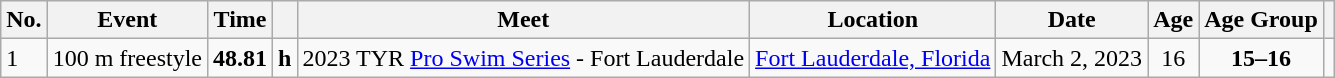<table class="wikitable">
<tr>
<th>No.</th>
<th>Event</th>
<th>Time</th>
<th></th>
<th>Meet</th>
<th>Location</th>
<th>Date</th>
<th>Age</th>
<th>Age Group</th>
<th></th>
</tr>
<tr>
<td>1</td>
<td>100 m freestyle</td>
<td style="text-align:center;"><strong>48.81</strong></td>
<td><strong>h</strong></td>
<td>2023 TYR <a href='#'>Pro Swim Series</a> - Fort Lauderdale</td>
<td><a href='#'>Fort Lauderdale, Florida</a></td>
<td>March 2, 2023</td>
<td style="text-align:center;">16</td>
<td style="text-align:center;"><strong>15–16</strong></td>
<td style="text-align:center;"></td>
</tr>
</table>
